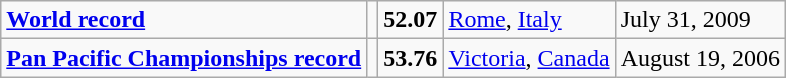<table class="wikitable">
<tr>
<td><strong><a href='#'>World record</a></strong></td>
<td></td>
<td><strong>52.07</strong></td>
<td><a href='#'>Rome</a>, <a href='#'>Italy</a></td>
<td>July 31, 2009</td>
</tr>
<tr>
<td><strong><a href='#'>Pan Pacific Championships record</a></strong></td>
<td></td>
<td><strong>53.76</strong></td>
<td><a href='#'>Victoria</a>, <a href='#'>Canada</a></td>
<td>August 19, 2006</td>
</tr>
</table>
